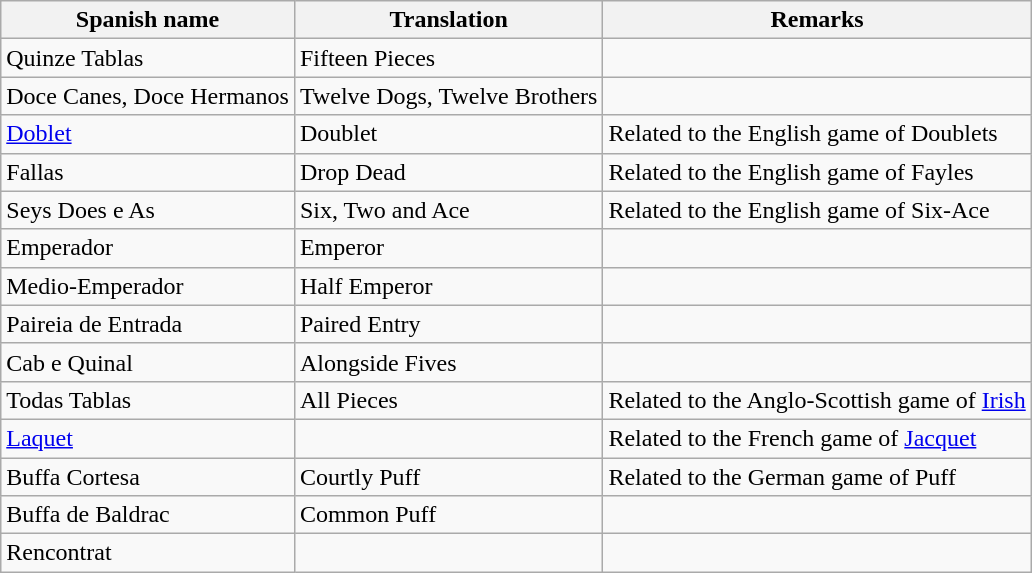<table class = "wikitable">
<tr>
<th>Spanish name</th>
<th>Translation</th>
<th>Remarks</th>
</tr>
<tr>
<td>Quinze Tablas</td>
<td>Fifteen Pieces</td>
<td></td>
</tr>
<tr>
<td>Doce Canes, Doce Hermanos</td>
<td>Twelve Dogs, Twelve Brothers</td>
<td></td>
</tr>
<tr>
<td><a href='#'>Doblet</a></td>
<td>Doublet</td>
<td>Related to the English game of Doublets</td>
</tr>
<tr>
<td>Fallas</td>
<td>Drop Dead</td>
<td>Related to the English game of Fayles</td>
</tr>
<tr>
<td>Seys Does e As</td>
<td>Six, Two and Ace</td>
<td>Related to the English game of Six-Ace</td>
</tr>
<tr>
<td>Emperador</td>
<td>Emperor</td>
<td></td>
</tr>
<tr>
<td>Medio-Emperador</td>
<td>Half Emperor</td>
<td></td>
</tr>
<tr>
<td>Paireia de Entrada</td>
<td>Paired Entry</td>
<td></td>
</tr>
<tr>
<td>Cab e Quinal</td>
<td>Alongside Fives</td>
<td></td>
</tr>
<tr>
<td>Todas Tablas</td>
<td>All Pieces</td>
<td>Related to the Anglo-Scottish game of <a href='#'>Irish</a></td>
</tr>
<tr>
<td><a href='#'>Laquet</a></td>
<td></td>
<td>Related to the French game of <a href='#'>Jacquet</a></td>
</tr>
<tr>
<td>Buffa Cortesa</td>
<td>Courtly Puff</td>
<td>Related to the German game of Puff</td>
</tr>
<tr>
<td>Buffa de Baldrac</td>
<td>Common Puff</td>
<td></td>
</tr>
<tr>
<td>Rencontrat</td>
<td></td>
<td></td>
</tr>
</table>
